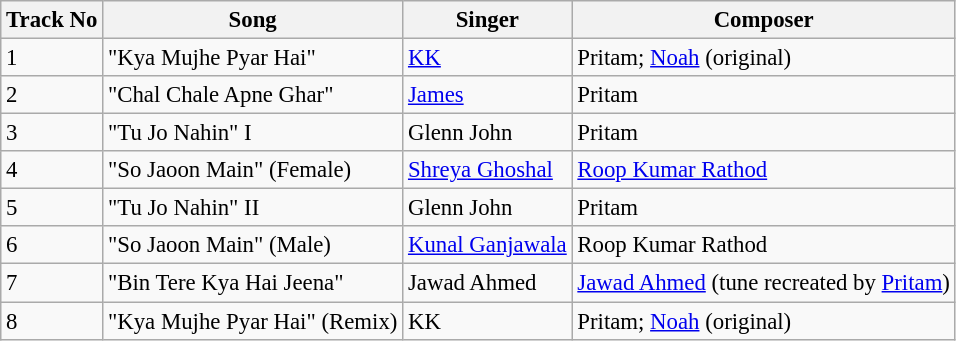<table class="wikitable tracklist" style="font-size:95%;">
<tr>
<th>Track No</th>
<th>Song</th>
<th>Singer</th>
<th>Composer</th>
</tr>
<tr>
<td>1</td>
<td>"Kya Mujhe Pyar Hai"</td>
<td><a href='#'>KK</a></td>
<td>Pritam; <a href='#'>Noah</a> (original)</td>
</tr>
<tr>
<td>2</td>
<td>"Chal Chale Apne Ghar"</td>
<td><a href='#'>James</a></td>
<td>Pritam</td>
</tr>
<tr>
<td>3</td>
<td>"Tu Jo Nahin" I</td>
<td>Glenn John</td>
<td>Pritam</td>
</tr>
<tr>
<td>4</td>
<td>"So Jaoon Main" (Female)</td>
<td><a href='#'>Shreya Ghoshal</a></td>
<td><a href='#'>Roop Kumar Rathod</a></td>
</tr>
<tr>
<td>5</td>
<td>"Tu Jo Nahin" II</td>
<td>Glenn John</td>
<td>Pritam</td>
</tr>
<tr>
<td>6</td>
<td>"So Jaoon Main" (Male)</td>
<td><a href='#'>Kunal Ganjawala</a></td>
<td>Roop Kumar Rathod</td>
</tr>
<tr>
<td>7</td>
<td>"Bin Tere Kya Hai Jeena"</td>
<td>Jawad Ahmed</td>
<td><a href='#'>Jawad Ahmed</a> (tune recreated by <a href='#'>Pritam</a>)</td>
</tr>
<tr>
<td>8</td>
<td>"Kya Mujhe Pyar Hai" (Remix)</td>
<td>KK</td>
<td>Pritam; <a href='#'>Noah</a> (original)</td>
</tr>
</table>
